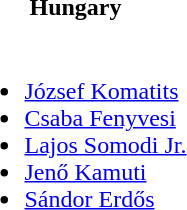<table>
<tr>
<th>Hungary</th>
</tr>
<tr>
<td><br><ul><li><a href='#'>József Komatits</a></li><li><a href='#'>Csaba Fenyvesi</a></li><li><a href='#'>Lajos Somodi Jr.</a></li><li><a href='#'>Jenő Kamuti</a></li><li><a href='#'>Sándor Erdős</a></li></ul></td>
</tr>
</table>
